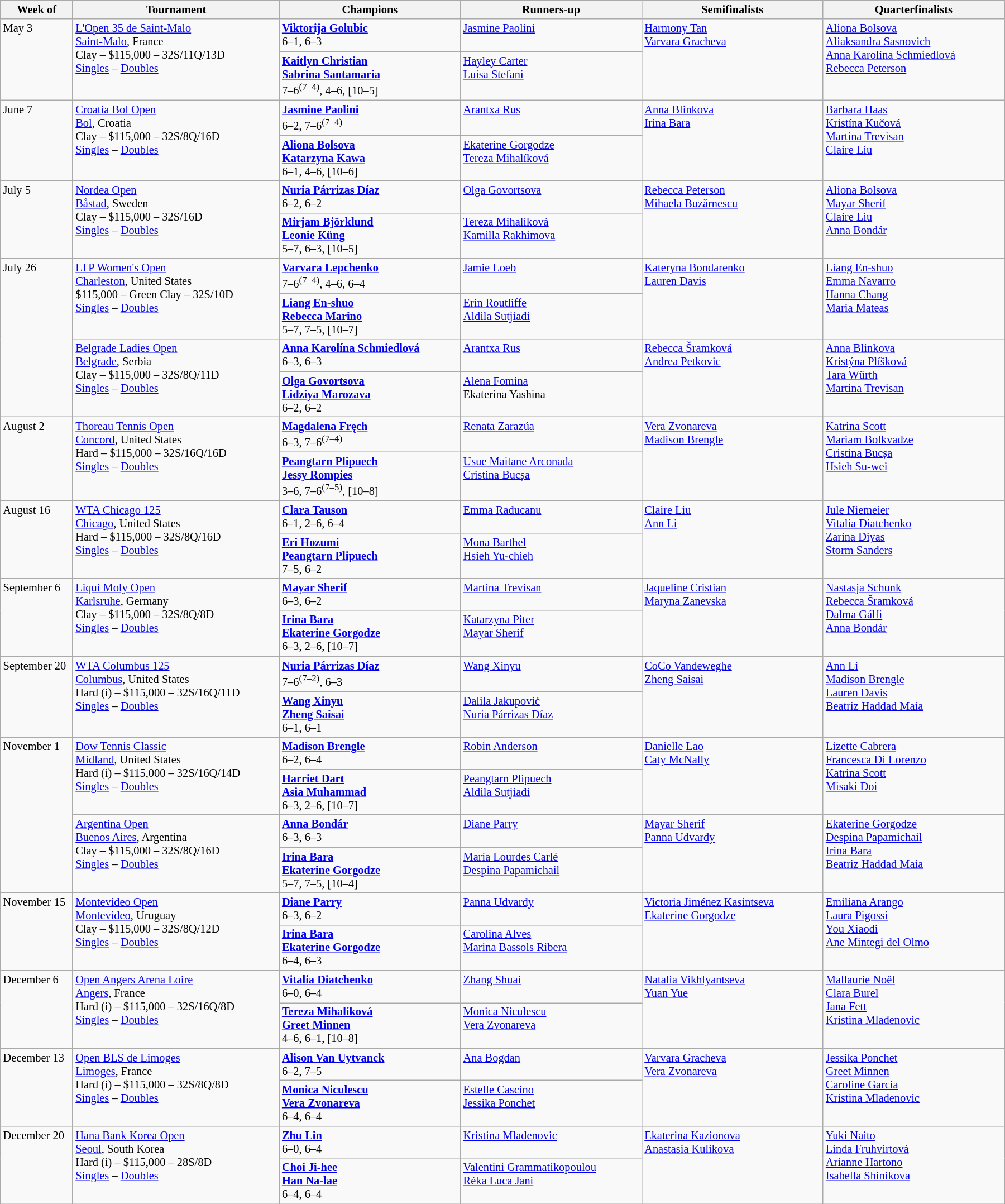<table class="wikitable nowrap" style="font-size:85%;">
<tr>
<th width="80">Week of</th>
<th width="240">Tournament</th>
<th width="210">Champions</th>
<th width="210">Runners-up</th>
<th width="210">Semifinalists</th>
<th width="210">Quarterfinalists</th>
</tr>
<tr valign=top>
<td rowspan=2>May 3</td>
<td rowspan=2><a href='#'>L'Open 35 de Saint-Malo</a><br> <a href='#'>Saint-Malo</a>, France <br> Clay – $115,000 – 32S/11Q/13D <br> <a href='#'>Singles</a> – <a href='#'>Doubles</a></td>
<td> <strong><a href='#'>Viktorija Golubic</a></strong> <br> 6–1, 6–3</td>
<td> <a href='#'>Jasmine Paolini</a></td>
<td rowspan=2> <a href='#'>Harmony Tan</a> <br>  <a href='#'>Varvara Gracheva</a></td>
<td rowspan=2> <a href='#'>Aliona Bolsova</a> <br> <a href='#'>Aliaksandra Sasnovich</a> <br>  <a href='#'>Anna Karolína Schmiedlová</a> <br>  <a href='#'>Rebecca Peterson</a></td>
</tr>
<tr valign=top>
<td> <strong><a href='#'>Kaitlyn Christian</a></strong> <br>  <strong><a href='#'>Sabrina Santamaria</a></strong> <br> 7–6<sup>(7–4)</sup>, 4–6, [10–5]</td>
<td> <a href='#'>Hayley Carter</a> <br>  <a href='#'>Luisa Stefani</a></td>
</tr>
<tr valign=top>
<td rowspan=2>June 7</td>
<td rowspan=2><a href='#'>Croatia Bol Open</a><br> <a href='#'>Bol</a>, Croatia <br> Clay – $115,000 – 32S/8Q/16D <br> <a href='#'>Singles</a> – <a href='#'>Doubles</a></td>
<td> <strong><a href='#'>Jasmine Paolini</a></strong> <br> 6–2, 7–6<sup>(7–4)</sup></td>
<td> <a href='#'>Arantxa Rus</a></td>
<td rowspan=2> <a href='#'>Anna Blinkova</a> <br>  <a href='#'>Irina Bara</a></td>
<td rowspan=2> <a href='#'>Barbara Haas</a> <br>  <a href='#'>Kristína Kučová</a> <br> <a href='#'>Martina Trevisan</a> <br>  <a href='#'>Claire Liu</a></td>
</tr>
<tr valign=top>
<td> <strong><a href='#'>Aliona Bolsova</a></strong> <br>  <strong><a href='#'>Katarzyna Kawa</a></strong> <br> 6–1, 4–6, [10–6]</td>
<td> <a href='#'>Ekaterine Gorgodze</a> <br>  <a href='#'>Tereza Mihalíková</a></td>
</tr>
<tr valign=top>
<td rowspan=2>July 5</td>
<td rowspan=2><a href='#'>Nordea Open</a><br> <a href='#'>Båstad</a>, Sweden <br> Clay – $115,000 – 32S/16D <br> <a href='#'>Singles</a> – <a href='#'>Doubles</a></td>
<td> <strong><a href='#'>Nuria Párrizas Díaz</a></strong> <br> 6–2, 6–2</td>
<td> <a href='#'>Olga Govortsova</a></td>
<td rowspan=2> <a href='#'>Rebecca Peterson</a> <br>  <a href='#'>Mihaela Buzărnescu</a></td>
<td rowspan=2> <a href='#'>Aliona Bolsova</a> <br> <a href='#'>Mayar Sherif</a> <br> <a href='#'>Claire Liu</a> <br>  <a href='#'>Anna Bondár</a></td>
</tr>
<tr valign=top>
<td> <strong><a href='#'>Mirjam Björklund</a></strong> <br>  <strong><a href='#'>Leonie Küng</a></strong> <br> 5–7, 6–3, [10–5]</td>
<td> <a href='#'>Tereza Mihalíková</a> <br>  <a href='#'>Kamilla Rakhimova</a></td>
</tr>
<tr valign=top>
<td rowspan=4>July 26</td>
<td rowspan=2><a href='#'>LTP Women's Open</a><br> <a href='#'>Charleston</a>, United States <br> $115,000 – Green Clay – 32S/10D <br> <a href='#'>Singles</a> – <a href='#'>Doubles</a></td>
<td> <strong><a href='#'>Varvara Lepchenko</a></strong> <br> 7–6<sup>(7–4)</sup>, 4–6, 6–4</td>
<td> <a href='#'>Jamie Loeb</a></td>
<td rowspan=2> <a href='#'>Kateryna Bondarenko</a> <br>  <a href='#'>Lauren Davis</a></td>
<td rowspan=2> <a href='#'>Liang En-shuo</a> <br> <a href='#'>Emma Navarro</a> <br> <a href='#'>Hanna Chang</a> <br>  <a href='#'>Maria Mateas</a></td>
</tr>
<tr valign=top>
<td> <strong><a href='#'>Liang En-shuo</a></strong> <br>  <strong><a href='#'>Rebecca Marino</a></strong> <br> 5–7, 7–5, [10–7]</td>
<td> <a href='#'>Erin Routliffe</a> <br>  <a href='#'>Aldila Sutjiadi</a></td>
</tr>
<tr valign=top>
<td rowspan=2><a href='#'>Belgrade Ladies Open</a><br> <a href='#'>Belgrade</a>, Serbia <br> Clay – $115,000 – 32S/8Q/11D <br> <a href='#'>Singles</a> – <a href='#'>Doubles</a></td>
<td> <strong><a href='#'>Anna Karolína Schmiedlová</a></strong> <br> 6–3, 6–3</td>
<td> <a href='#'>Arantxa Rus</a></td>
<td rowspan=2> <a href='#'>Rebecca Šramková</a> <br>  <a href='#'>Andrea Petkovic</a></td>
<td rowspan=2> <a href='#'>Anna Blinkova</a> <br> <a href='#'>Kristýna Plíšková</a> <br> <a href='#'>Tara Würth</a> <br>  <a href='#'>Martina Trevisan</a></td>
</tr>
<tr valign=top>
<td> <strong><a href='#'>Olga Govortsova</a></strong> <br>  <strong><a href='#'>Lidziya Marozava</a></strong> <br> 6–2, 6–2</td>
<td> <a href='#'>Alena Fomina</a> <br>  Ekaterina Yashina</td>
</tr>
<tr valign=top>
<td rowspan=2>August 2</td>
<td rowspan=2><a href='#'>Thoreau Tennis Open</a><br> <a href='#'>Concord</a>, United States <br> Hard – $115,000 – 32S/16Q/16D <br> <a href='#'>Singles</a> – <a href='#'>Doubles</a></td>
<td> <strong><a href='#'>Magdalena Fręch</a></strong> <br> 6–3, 7–6<sup>(7–4)</sup></td>
<td> <a href='#'>Renata Zarazúa</a></td>
<td rowspan=2> <a href='#'>Vera Zvonareva</a> <br>  <a href='#'>Madison Brengle</a></td>
<td rowspan=2> <a href='#'>Katrina Scott</a> <br> <a href='#'>Mariam Bolkvadze</a> <br> <a href='#'>Cristina Bucșa</a> <br>  <a href='#'>Hsieh Su-wei</a></td>
</tr>
<tr valign=top>
<td> <strong><a href='#'>Peangtarn Plipuech</a></strong> <br>  <strong><a href='#'>Jessy Rompies</a></strong> <br> 3–6, 7–6<sup>(7–5)</sup>, [10–8]</td>
<td> <a href='#'>Usue Maitane Arconada</a> <br>  <a href='#'>Cristina Bucșa</a></td>
</tr>
<tr valign=top>
<td rowspan=2>August 16</td>
<td rowspan=2><a href='#'>WTA Chicago 125</a><br> <a href='#'>Chicago</a>, United States <br> Hard – $115,000 – 32S/8Q/16D <br> <a href='#'>Singles</a> – <a href='#'>Doubles</a></td>
<td> <strong><a href='#'>Clara Tauson</a></strong> <br> 6–1, 2–6, 6–4</td>
<td> <a href='#'>Emma Raducanu</a></td>
<td rowspan=2> <a href='#'>Claire Liu</a> <br>  <a href='#'>Ann Li</a></td>
<td rowspan=2> <a href='#'>Jule Niemeier</a> <br> <a href='#'>Vitalia Diatchenko</a> <br> <a href='#'>Zarina Diyas</a> <br>  <a href='#'>Storm Sanders</a></td>
</tr>
<tr valign=top>
<td> <strong><a href='#'>Eri Hozumi</a></strong> <br>  <strong><a href='#'>Peangtarn Plipuech</a></strong> <br>  7–5, 6–2</td>
<td> <a href='#'>Mona Barthel</a> <br>  <a href='#'>Hsieh Yu-chieh</a></td>
</tr>
<tr valign=top>
<td rowspan=2>September 6</td>
<td rowspan=2><a href='#'>Liqui Moly Open</a><br> <a href='#'>Karlsruhe</a>, Germany <br> Clay – $115,000 – 32S/8Q/8D <br> <a href='#'>Singles</a> – <a href='#'>Doubles</a></td>
<td> <strong><a href='#'>Mayar Sherif</a></strong> <br> 6–3, 6–2</td>
<td> <a href='#'>Martina Trevisan</a></td>
<td rowspan=2> <a href='#'>Jaqueline Cristian</a> <br> <a href='#'>Maryna Zanevska</a></td>
<td rowspan=2> <a href='#'>Nastasja Schunk</a> <br> <a href='#'>Rebecca Šramková</a> <br> <a href='#'>Dalma Gálfi</a> <br>  <a href='#'>Anna Bondár</a></td>
</tr>
<tr valign=top>
<td> <strong><a href='#'>Irina Bara</a></strong> <br>  <strong><a href='#'>Ekaterine Gorgodze</a></strong> <br> 6–3, 2–6, [10–7]</td>
<td> <a href='#'>Katarzyna Piter</a> <br>  <a href='#'>Mayar Sherif</a></td>
</tr>
<tr valign=top>
<td rowspan=2>September 20</td>
<td rowspan=2><a href='#'>WTA Columbus 125</a><br> <a href='#'>Columbus</a>, United States <br> Hard (i) – $115,000 – 32S/16Q/11D <br> <a href='#'>Singles</a> – <a href='#'>Doubles</a></td>
<td> <strong><a href='#'>Nuria Párrizas Díaz</a></strong> <br> 7–6<sup>(7–2)</sup>, 6–3</td>
<td> <a href='#'>Wang Xinyu</a></td>
<td rowspan=2> <a href='#'>CoCo Vandeweghe</a> <br>  <a href='#'>Zheng Saisai</a></td>
<td rowspan=2> <a href='#'>Ann Li</a> <br> <a href='#'>Madison Brengle</a> <br> <a href='#'>Lauren Davis</a> <br>  <a href='#'>Beatriz Haddad Maia</a></td>
</tr>
<tr valign=top>
<td> <strong><a href='#'>Wang Xinyu</a></strong> <br>  <strong><a href='#'>Zheng Saisai</a></strong> <br> 6–1, 6–1</td>
<td> <a href='#'>Dalila Jakupović</a> <br>  <a href='#'>Nuria Párrizas Díaz</a></td>
</tr>
<tr valign=top>
<td rowspan=4>November 1</td>
<td rowspan=2><a href='#'>Dow Tennis Classic</a><br> <a href='#'>Midland</a>, United States <br> Hard (i) – $115,000 – 32S/16Q/14D <br> <a href='#'>Singles</a> – <a href='#'>Doubles</a></td>
<td> <strong><a href='#'>Madison Brengle</a></strong> <br> 6–2, 6–4</td>
<td> <a href='#'>Robin Anderson</a></td>
<td rowspan=2> <a href='#'>Danielle Lao</a> <br>  <a href='#'>Caty McNally</a></td>
<td rowspan=2> <a href='#'>Lizette Cabrera</a> <br> <a href='#'>Francesca Di Lorenzo</a> <br>  <a href='#'>Katrina Scott</a> <br>  <a href='#'>Misaki Doi</a></td>
</tr>
<tr valign=top>
<td> <strong><a href='#'>Harriet Dart</a></strong> <br>  <strong><a href='#'>Asia Muhammad</a></strong> <br> 6–3, 2–6, [10–7]</td>
<td> <a href='#'>Peangtarn Plipuech</a> <br>  <a href='#'>Aldila Sutjiadi</a></td>
</tr>
<tr valign=top>
<td rowspan=2><a href='#'>Argentina Open</a><br> <a href='#'>Buenos Aires</a>, Argentina <br> Clay – $115,000 – 32S/8Q/16D <br> <a href='#'>Singles</a> – <a href='#'>Doubles</a></td>
<td> <strong><a href='#'>Anna Bondár</a></strong> <br> 6–3, 6–3</td>
<td> <a href='#'>Diane Parry</a></td>
<td rowspan=2> <a href='#'>Mayar Sherif</a> <br>  <a href='#'>Panna Udvardy</a></td>
<td rowspan=2> <a href='#'>Ekaterine Gorgodze</a> <br> <a href='#'>Despina Papamichail</a> <br> <a href='#'>Irina Bara</a> <br>  <a href='#'>Beatriz Haddad Maia</a></td>
</tr>
<tr valign=top>
<td> <strong><a href='#'>Irina Bara</a></strong> <br>  <strong><a href='#'>Ekaterine Gorgodze</a></strong> <br> 5–7, 7–5, [10–4]</td>
<td> <a href='#'>María Lourdes Carlé</a> <br>  <a href='#'>Despina Papamichail</a></td>
</tr>
<tr valign=top>
<td rowspan=2>November 15</td>
<td rowspan=2><a href='#'>Montevideo Open</a><br> <a href='#'>Montevideo</a>, Uruguay <br> Clay – $115,000 – 32S/8Q/12D <br> <a href='#'>Singles</a> – <a href='#'>Doubles</a></td>
<td> <strong><a href='#'>Diane Parry</a></strong> <br> 6–3, 6–2</td>
<td> <a href='#'>Panna Udvardy</a></td>
<td rowspan=2> <a href='#'>Victoria Jiménez Kasintseva</a> <br>  <a href='#'>Ekaterine Gorgodze</a></td>
<td rowspan=2> <a href='#'>Emiliana Arango</a> <br> <a href='#'>Laura Pigossi</a> <br>  <a href='#'>You Xiaodi</a> <br>  <a href='#'>Ane Mintegi del Olmo</a></td>
</tr>
<tr valign=top>
<td> <strong><a href='#'>Irina Bara</a></strong> <br>  <strong><a href='#'>Ekaterine Gorgodze</a></strong> <br> 6–4, 6–3</td>
<td> <a href='#'>Carolina Alves</a> <br>  <a href='#'>Marina Bassols Ribera</a></td>
</tr>
<tr valign=top>
<td rowspan=2>December 6</td>
<td rowspan=2><a href='#'>Open Angers Arena Loire</a><br> <a href='#'>Angers</a>, France <br> Hard (i) – $115,000 – 32S/16Q/8D <br> <a href='#'>Singles</a> – <a href='#'>Doubles</a></td>
<td> <strong><a href='#'>Vitalia Diatchenko</a></strong> <br> 6–0, 6–4</td>
<td> <a href='#'>Zhang Shuai</a></td>
<td rowspan=2> <a href='#'>Natalia Vikhlyantseva</a> <br>  <a href='#'>Yuan Yue</a></td>
<td rowspan=2> <a href='#'>Mallaurie Noël</a> <br> <a href='#'>Clara Burel</a> <br> <a href='#'>Jana Fett</a> <br>  <a href='#'>Kristina Mladenovic</a></td>
</tr>
<tr valign=top>
<td> <strong><a href='#'>Tereza Mihalíková</a></strong> <br>  <strong><a href='#'>Greet Minnen</a></strong> <br> 4–6, 6–1, [10–8]</td>
<td> <a href='#'>Monica Niculescu</a> <br>  <a href='#'>Vera Zvonareva</a></td>
</tr>
<tr valign=top>
<td rowspan=2>December 13</td>
<td rowspan=2><a href='#'>Open BLS de Limoges</a><br> <a href='#'>Limoges</a>, France <br> Hard (i) – $115,000 – 32S/8Q/8D <br> <a href='#'>Singles</a> – <a href='#'>Doubles</a></td>
<td> <strong><a href='#'>Alison Van Uytvanck</a></strong> <br> 6–2, 7–5</td>
<td> <a href='#'>Ana Bogdan</a></td>
<td rowspan=2> <a href='#'>Varvara Gracheva</a> <br>  <a href='#'>Vera Zvonareva</a></td>
<td rowspan=2> <a href='#'>Jessika Ponchet</a> <br> <a href='#'>Greet Minnen</a> <br> <a href='#'>Caroline Garcia</a> <br>  <a href='#'>Kristina Mladenovic</a></td>
</tr>
<tr valign=top>
<td> <strong><a href='#'>Monica Niculescu</a></strong> <br>  <strong><a href='#'>Vera Zvonareva</a></strong> <br>  6–4, 6–4</td>
<td> <a href='#'>Estelle Cascino</a> <br>  <a href='#'>Jessika Ponchet</a></td>
</tr>
<tr valign=top>
<td rowspan=2>December 20</td>
<td rowspan=2><a href='#'>Hana Bank Korea Open</a><br> <a href='#'>Seoul</a>, South Korea <br> Hard (i) – $115,000 – 28S/8D <br> <a href='#'>Singles</a> – <a href='#'>Doubles</a></td>
<td> <strong><a href='#'>Zhu Lin</a></strong> <br> 6–0, 6–4</td>
<td> <a href='#'>Kristina Mladenovic</a></td>
<td rowspan=2> <a href='#'>Ekaterina Kazionova</a> <br>  <a href='#'>Anastasia Kulikova</a></td>
<td rowspan=2> <a href='#'>Yuki Naito</a> <br> <a href='#'>Linda Fruhvirtová</a> <br> <a href='#'>Arianne Hartono</a> <br>  <a href='#'>Isabella Shinikova</a></td>
</tr>
<tr valign=top>
<td> <strong><a href='#'>Choi Ji-hee</a></strong> <br>  <strong><a href='#'>Han Na-lae</a></strong> <br> 6–4, 6–4</td>
<td> <a href='#'>Valentini Grammatikopoulou</a> <br>  <a href='#'>Réka Luca Jani</a></td>
</tr>
</table>
